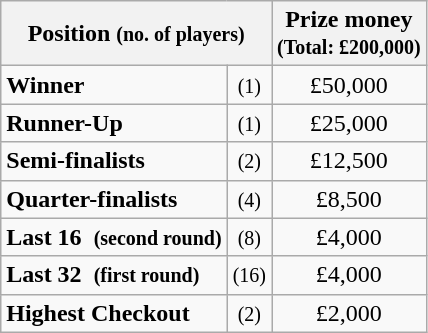<table class="wikitable">
<tr>
<th colspan=2>Position <small>(no. of players)</small></th>
<th>Prize money<br><small>(Total: £200,000)</small></th>
</tr>
<tr>
<td><strong>Winner</strong></td>
<td align=center><small>(1)</small></td>
<td align=center>£50,000</td>
</tr>
<tr>
<td><strong>Runner-Up</strong></td>
<td align=center><small>(1)</small></td>
<td align=center>£25,000</td>
</tr>
<tr>
<td><strong>Semi-finalists</strong></td>
<td align=center><small>(2)</small></td>
<td align=center>£12,500</td>
</tr>
<tr>
<td><strong>Quarter-finalists</strong></td>
<td align=center><small>(4)</small></td>
<td align=center>£8,500</td>
</tr>
<tr>
<td><strong>Last 16  <small>(second round)</small></strong></td>
<td align=center><small>(8)</small></td>
<td align=center>£4,000</td>
</tr>
<tr>
<td><strong>Last 32  <small>(first round)</small></strong></td>
<td align=center><small>(16)</small></td>
<td align=center>£4,000</td>
</tr>
<tr>
<td><strong>Highest Checkout</strong></td>
<td align=center><small>(2)</small></td>
<td align=center>£2,000</td>
</tr>
</table>
